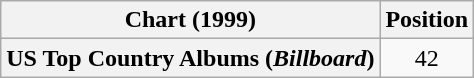<table class="wikitable plainrowheaders" style="text-align:center">
<tr>
<th scope="col">Chart (1999)</th>
<th scope="col">Position</th>
</tr>
<tr>
<th scope="row">US Top Country Albums (<em>Billboard</em>)</th>
<td>42</td>
</tr>
</table>
